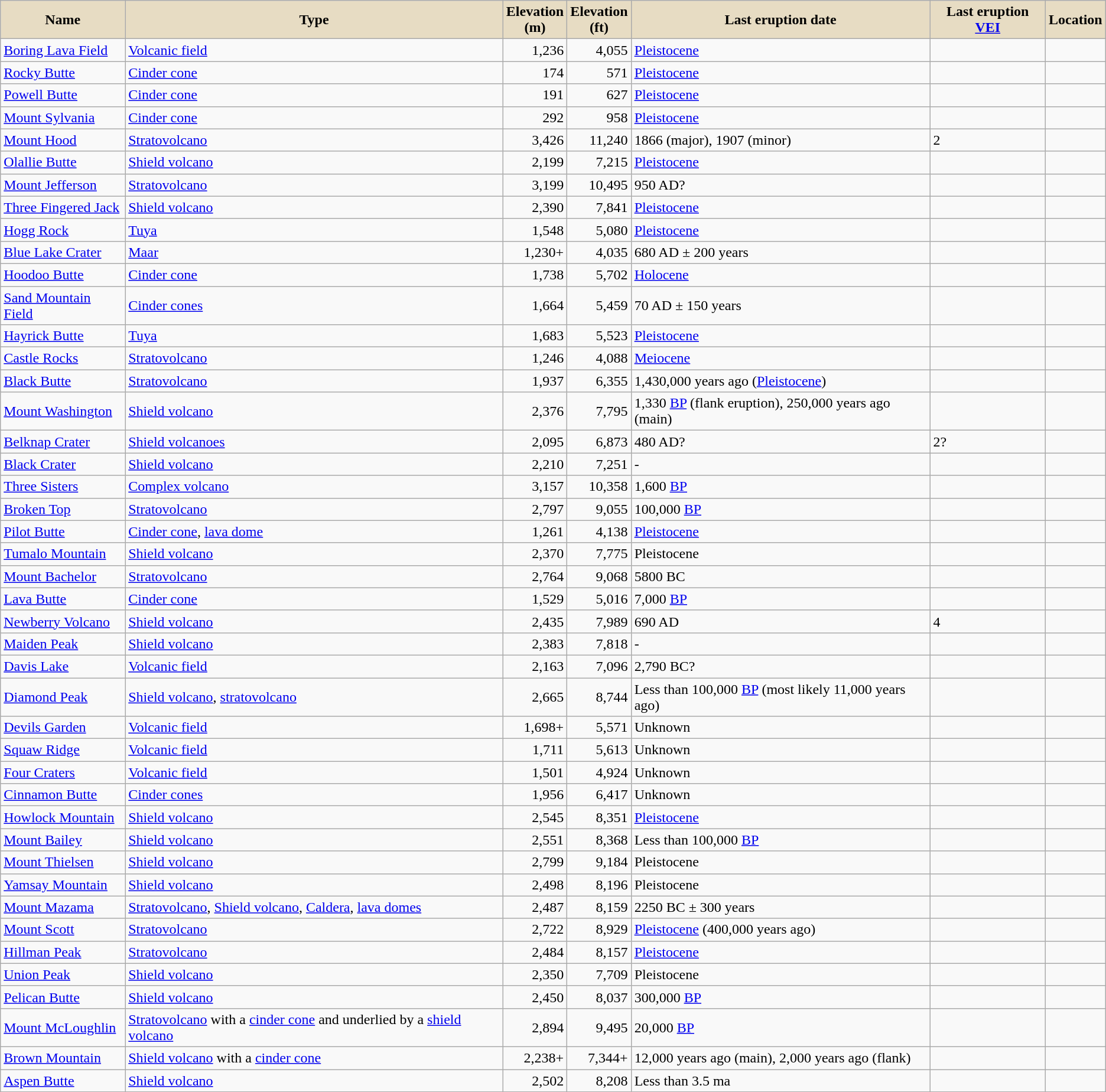<table align="left" class="wikitable sortable">
<tr>
<th style="background-color:#e7dcc3;">Name</th>
<th style="background-color:#e7dcc3;">Type</th>
<th style="background-color:#e7dcc3;">Elevation <br> (m)</th>
<th style="background-color:#e7dcc3;">Elevation <br> (ft)</th>
<th style="background-color:#e7dcc3;">Last eruption date</th>
<th style="background-color:#e7dcc3;">Last eruption <a href='#'>VEI</a></th>
<th style="background-color:#e7dcc3;">Location</th>
</tr>
<tr>
<td><a href='#'>Boring Lava Field</a></td>
<td><a href='#'>Volcanic field</a></td>
<td align="right">1,236</td>
<td align="right">4,055</td>
<td><a href='#'>Pleistocene</a></td>
<td></td>
<td></td>
</tr>
<tr>
<td><a href='#'>Rocky Butte</a></td>
<td><a href='#'>Cinder cone</a></td>
<td align="right">174</td>
<td align="right">571</td>
<td><a href='#'>Pleistocene</a></td>
<td></td>
<td></td>
</tr>
<tr>
<td><a href='#'>Powell Butte</a></td>
<td><a href='#'>Cinder cone</a></td>
<td align="right">191</td>
<td align="right">627</td>
<td><a href='#'>Pleistocene</a></td>
<td></td>
<td></td>
</tr>
<tr>
<td><a href='#'>Mount Sylvania</a></td>
<td><a href='#'>Cinder cone</a></td>
<td align="right">292</td>
<td align="right">958</td>
<td><a href='#'>Pleistocene</a></td>
<td></td>
<td></td>
</tr>
<tr>
<td><a href='#'>Mount Hood</a></td>
<td><a href='#'>Stratovolcano</a></td>
<td align="right">3,426</td>
<td align="right">11,240</td>
<td>1866 (major), 1907 (minor)</td>
<td>2</td>
<td></td>
</tr>
<tr>
<td><a href='#'>Olallie Butte</a></td>
<td><a href='#'>Shield volcano</a></td>
<td align="right">2,199</td>
<td align="right">7,215</td>
<td><a href='#'>Pleistocene</a></td>
<td></td>
<td></td>
</tr>
<tr>
<td><a href='#'>Mount Jefferson</a></td>
<td><a href='#'>Stratovolcano</a></td>
<td align="right">3,199</td>
<td align="right">10,495</td>
<td>950 AD?</td>
<td></td>
<td></td>
</tr>
<tr>
<td><a href='#'>Three Fingered Jack</a></td>
<td><a href='#'>Shield volcano</a></td>
<td align="right">2,390</td>
<td align="right">7,841</td>
<td><a href='#'>Pleistocene</a></td>
<td></td>
<td></td>
</tr>
<tr>
<td><a href='#'>Hogg Rock</a></td>
<td><a href='#'>Tuya</a></td>
<td align="right">1,548</td>
<td align="right">5,080</td>
<td><a href='#'>Pleistocene</a></td>
<td></td>
<td></td>
</tr>
<tr>
<td><a href='#'>Blue Lake Crater</a></td>
<td><a href='#'>Maar</a></td>
<td align="right">1,230+</td>
<td align="right">4,035</td>
<td>680 AD ± 200 years</td>
<td></td>
<td></td>
</tr>
<tr>
<td><a href='#'>Hoodoo Butte</a></td>
<td><a href='#'>Cinder cone</a></td>
<td align="right">1,738</td>
<td align="right">5,702</td>
<td><a href='#'>Holocene</a></td>
<td></td>
<td></td>
</tr>
<tr>
<td><a href='#'>Sand Mountain Field</a></td>
<td><a href='#'>Cinder cones</a></td>
<td align="right">1,664</td>
<td align="right">5,459</td>
<td>70 AD ± 150 years</td>
<td></td>
<td></td>
</tr>
<tr>
<td><a href='#'>Hayrick Butte</a></td>
<td><a href='#'>Tuya</a></td>
<td align="right">1,683</td>
<td align="right">5,523</td>
<td><a href='#'>Pleistocene</a></td>
<td></td>
<td></td>
</tr>
<tr>
<td><a href='#'>Castle Rocks</a></td>
<td><a href='#'>Stratovolcano</a></td>
<td align="right">1,246</td>
<td align="right">4,088</td>
<td><a href='#'>Meiocene</a></td>
<td></td>
<td></td>
</tr>
<tr>
<td><a href='#'>Black Butte</a></td>
<td><a href='#'>Stratovolcano</a></td>
<td align="right">1,937</td>
<td align="right">6,355</td>
<td>1,430,000 years ago (<a href='#'>Pleistocene</a>)</td>
<td></td>
<td></td>
</tr>
<tr>
<td><a href='#'>Mount Washington</a></td>
<td><a href='#'>Shield volcano</a></td>
<td align="right">2,376</td>
<td align="right">7,795</td>
<td>1,330 <a href='#'>BP</a> (flank eruption), 250,000 years ago (main)</td>
<td></td>
<td></td>
</tr>
<tr>
<td><a href='#'>Belknap Crater</a></td>
<td><a href='#'>Shield volcanoes</a></td>
<td align="right">2,095</td>
<td align="right">6,873</td>
<td>480 AD?</td>
<td>2?</td>
<td></td>
</tr>
<tr>
<td><a href='#'>Black Crater</a></td>
<td><a href='#'>Shield volcano</a></td>
<td align="right">2,210</td>
<td align="right">7,251</td>
<td>-</td>
<td></td>
<td></td>
</tr>
<tr>
<td><a href='#'>Three Sisters</a></td>
<td><a href='#'>Complex volcano</a></td>
<td align="right">3,157</td>
<td align="right">10,358</td>
<td>1,600 <a href='#'>BP</a></td>
<td></td>
<td></td>
</tr>
<tr>
<td><a href='#'>Broken Top</a></td>
<td><a href='#'>Stratovolcano</a></td>
<td align="right">2,797</td>
<td align="right">9,055</td>
<td>100,000 <a href='#'>BP</a></td>
<td></td>
<td></td>
</tr>
<tr>
<td><a href='#'>Pilot Butte</a></td>
<td><a href='#'>Cinder cone</a>, <a href='#'>lava dome</a></td>
<td align="right">1,261</td>
<td align="right">4,138</td>
<td><a href='#'>Pleistocene</a></td>
<td></td>
<td></td>
</tr>
<tr>
<td><a href='#'>Tumalo Mountain</a></td>
<td><a href='#'>Shield volcano</a></td>
<td align="right">2,370</td>
<td align="right">7,775</td>
<td>Pleistocene</td>
<td></td>
<td></td>
</tr>
<tr>
<td><a href='#'>Mount Bachelor</a></td>
<td><a href='#'>Stratovolcano</a></td>
<td align="right">2,764</td>
<td align="right">9,068</td>
<td>5800 BC</td>
<td></td>
<td></td>
</tr>
<tr>
<td><a href='#'>Lava Butte</a></td>
<td><a href='#'>Cinder cone</a></td>
<td align="right">1,529</td>
<td align="right">5,016</td>
<td>7,000 <a href='#'>BP</a></td>
<td></td>
<td></td>
</tr>
<tr>
<td><a href='#'>Newberry Volcano</a></td>
<td><a href='#'>Shield volcano</a></td>
<td align="right">2,435</td>
<td align="right">7,989</td>
<td>690 AD</td>
<td>4</td>
<td></td>
</tr>
<tr>
<td><a href='#'>Maiden Peak</a></td>
<td><a href='#'>Shield volcano</a></td>
<td align="right">2,383</td>
<td align="right">7,818</td>
<td>-</td>
<td></td>
<td></td>
</tr>
<tr>
<td><a href='#'>Davis Lake</a></td>
<td><a href='#'>Volcanic field</a></td>
<td align="right">2,163</td>
<td align="right">7,096</td>
<td>2,790 BC?</td>
<td></td>
<td></td>
</tr>
<tr>
<td><a href='#'>Diamond Peak</a></td>
<td><a href='#'>Shield volcano</a>, <a href='#'>stratovolcano</a></td>
<td align="right">2,665</td>
<td align="right">8,744</td>
<td>Less than 100,000 <a href='#'>BP</a> (most likely 11,000 years ago)</td>
<td></td>
<td></td>
</tr>
<tr>
<td><a href='#'>Devils Garden</a></td>
<td><a href='#'>Volcanic field</a></td>
<td align="right">1,698+</td>
<td align="right">5,571</td>
<td>Unknown</td>
<td></td>
<td></td>
</tr>
<tr>
<td><a href='#'>Squaw Ridge</a></td>
<td><a href='#'>Volcanic field</a></td>
<td align="right">1,711</td>
<td align="right">5,613</td>
<td>Unknown</td>
<td></td>
<td></td>
</tr>
<tr>
<td><a href='#'>Four Craters</a></td>
<td><a href='#'>Volcanic field</a></td>
<td align="right">1,501</td>
<td align="right">4,924</td>
<td>Unknown</td>
<td></td>
<td></td>
</tr>
<tr>
<td><a href='#'>Cinnamon Butte</a></td>
<td><a href='#'>Cinder cones</a></td>
<td align="right">1,956</td>
<td align="right">6,417</td>
<td>Unknown</td>
<td></td>
<td></td>
</tr>
<tr>
<td><a href='#'>Howlock Mountain</a></td>
<td><a href='#'>Shield volcano</a></td>
<td align="right">2,545</td>
<td align="right">8,351</td>
<td><a href='#'>Pleistocene</a></td>
<td></td>
<td></td>
</tr>
<tr>
<td><a href='#'>Mount Bailey</a></td>
<td><a href='#'>Shield volcano</a></td>
<td align="right">2,551</td>
<td align="right">8,368</td>
<td>Less than 100,000 <a href='#'>BP</a></td>
<td></td>
<td></td>
</tr>
<tr>
<td><a href='#'>Mount Thielsen</a></td>
<td><a href='#'>Shield volcano</a></td>
<td align="right">2,799</td>
<td align="right">9,184</td>
<td>Pleistocene</td>
<td></td>
<td></td>
</tr>
<tr>
<td><a href='#'>Yamsay Mountain</a></td>
<td><a href='#'>Shield volcano</a></td>
<td align="right">2,498</td>
<td align="right">8,196</td>
<td>Pleistocene</td>
<td></td>
<td></td>
</tr>
<tr>
<td><a href='#'>Mount Mazama</a></td>
<td><a href='#'>Stratovolcano</a>, <a href='#'>Shield volcano</a>, <a href='#'>Caldera</a>, <a href='#'>lava domes</a></td>
<td align="right">2,487</td>
<td align="right">8,159</td>
<td>2250 BC ± 300 years</td>
<td></td>
<td></td>
</tr>
<tr>
<td><a href='#'>Mount Scott</a></td>
<td><a href='#'>Stratovolcano</a></td>
<td align="right">2,722</td>
<td align="right">8,929</td>
<td><a href='#'>Pleistocene</a> (400,000 years ago)</td>
<td></td>
<td></td>
</tr>
<tr>
<td><a href='#'>Hillman Peak</a></td>
<td><a href='#'>Stratovolcano</a></td>
<td align="right">2,484</td>
<td align="right">8,157</td>
<td><a href='#'>Pleistocene</a></td>
<td></td>
<td></td>
</tr>
<tr>
<td><a href='#'>Union Peak</a></td>
<td><a href='#'>Shield volcano</a></td>
<td align="right">2,350</td>
<td align="right">7,709</td>
<td>Pleistocene</td>
<td></td>
<td></td>
</tr>
<tr>
<td><a href='#'>Pelican Butte</a></td>
<td><a href='#'>Shield volcano</a></td>
<td align="right">2,450</td>
<td align="right">8,037</td>
<td>300,000 <a href='#'>BP</a></td>
<td></td>
<td></td>
</tr>
<tr>
<td><a href='#'>Mount McLoughlin</a></td>
<td><a href='#'>Stratovolcano</a> with a <a href='#'>cinder cone</a> and underlied by a <a href='#'>shield volcano</a></td>
<td align="right">2,894</td>
<td align="right">9,495</td>
<td>20,000 <a href='#'>BP</a></td>
<td></td>
<td></td>
</tr>
<tr>
<td><a href='#'>Brown Mountain</a></td>
<td><a href='#'>Shield volcano</a> with a <a href='#'>cinder cone</a></td>
<td align="right">2,238+</td>
<td align="right">7,344+</td>
<td>12,000 years ago (main), 2,000 years ago (flank)</td>
<td></td>
<td></td>
</tr>
<tr>
<td><a href='#'>Aspen Butte</a></td>
<td><a href='#'>Shield volcano</a></td>
<td align="right">2,502</td>
<td align="right">8,208</td>
<td>Less than 3.5 ma</td>
<td></td>
<td></td>
</tr>
</table>
